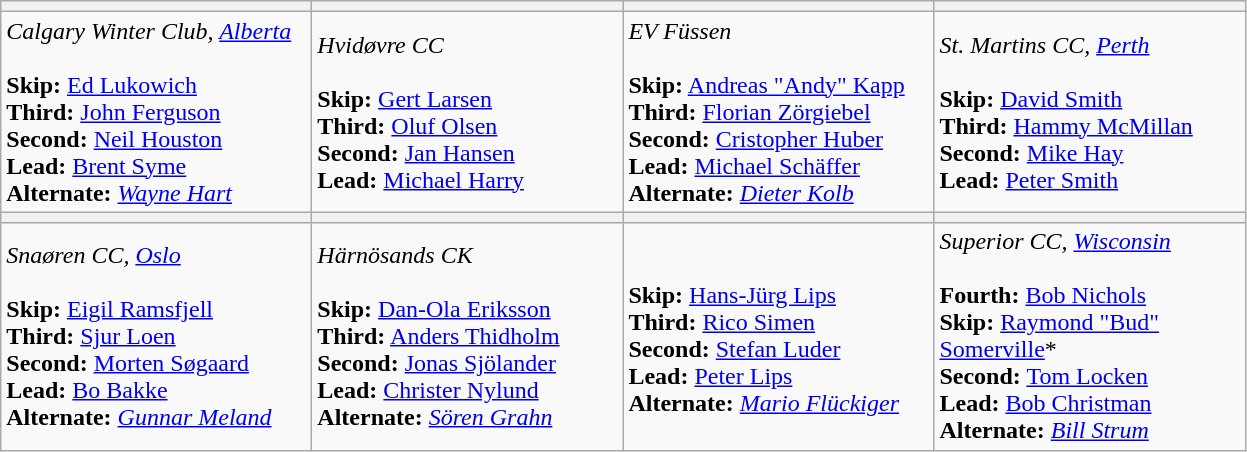<table class="wikitable">
<tr>
<th bgcolor="#efefef" width="200"></th>
<th bgcolor="#efefef" width="200"></th>
<th bgcolor="#efefef" width="200"></th>
<th bgcolor="#efefef" width="200"></th>
</tr>
<tr align=center>
<td align=left><em>Calgary Winter  Club, <a href='#'>Alberta</a></em><br><br><strong>Skip:</strong> <a href='#'>Ed Lukowich</a><br>
<strong>Third:</strong>  <a href='#'>John Ferguson</a><br>
<strong>Second:</strong>  <a href='#'>Neil Houston</a><br>
<strong>Lead:</strong>  <a href='#'>Brent Syme</a><br>
<strong>Alternate:</strong> <em><a href='#'>Wayne Hart</a></em></td>
<td align=left><em>Hvidøvre CC</em><br><br><strong>Skip:</strong> <a href='#'>Gert Larsen</a><br>
<strong>Third:</strong>  <a href='#'>Oluf Olsen</a><br>
<strong>Second:</strong>  <a href='#'>Jan Hansen</a><br>
<strong>Lead:</strong>  <a href='#'>Michael Harry</a></td>
<td align=left><em>EV Füssen</em><br><br><strong>Skip:</strong> <a href='#'>Andreas "Andy" Kapp</a><br>
<strong>Third:</strong>  <a href='#'>Florian Zörgiebel</a><br>
<strong>Second:</strong>  <a href='#'>Cristopher Huber</a><br>
<strong>Lead:</strong>  <a href='#'>Michael Schäffer</a><br>
<strong>Alternate:</strong> <em><a href='#'>Dieter Kolb</a></em></td>
<td align=left><em>St. Martins CC, <a href='#'>Perth</a></em><br><br><strong>Skip:</strong> <a href='#'>David Smith</a><br>
<strong>Third:</strong>  <a href='#'>Hammy McMillan</a><br>
<strong>Second:</strong>  <a href='#'>Mike Hay</a><br>
<strong>Lead:</strong>  <a href='#'>Peter Smith</a></td>
</tr>
<tr>
<th bgcolor="#efefef" width="200"></th>
<th bgcolor="#efefef" width="200"></th>
<th bgcolor="#efefef" width="200"></th>
<th bgcolor="#efefef" width="200"></th>
</tr>
<tr align=center>
<td align=left><em>Snaøren CC, <a href='#'>Oslo</a></em><br><br><strong>Skip:</strong> <a href='#'>Eigil Ramsfjell</a><br>
<strong>Third:</strong>  <a href='#'>Sjur Loen</a><br>
<strong>Second:</strong>  <a href='#'>Morten Søgaard</a><br>
<strong>Lead:</strong>  <a href='#'>Bo Bakke</a><br>
<strong>Alternate:</strong> <em><a href='#'>Gunnar Meland</a></em></td>
<td align=left><em>Härnösands CK</em><br><br><strong>Skip:</strong> <a href='#'>Dan-Ola Eriksson</a><br>
<strong>Third:</strong>  <a href='#'>Anders Thidholm</a><br>
<strong>Second:</strong>  <a href='#'>Jonas Sjölander</a><br>
<strong>Lead:</strong>  <a href='#'>Christer Nylund</a><br>
<strong>Alternate:</strong> <em><a href='#'>Sören Grahn</a></em></td>
<td align=left><br><strong>Skip:</strong> <a href='#'>Hans-Jürg Lips</a><br>
<strong>Third:</strong>  <a href='#'>Rico Simen</a><br>
<strong>Second:</strong>  <a href='#'>Stefan Luder</a><br>
<strong>Lead:</strong>  <a href='#'>Peter Lips</a><br>
<strong>Alternate:</strong> <em><a href='#'>Mario Flückiger</a></em></td>
<td align=left><em>Superior CC, <a href='#'>Wisconsin</a></em><br><br><strong>Fourth:</strong> <a href='#'>Bob Nichols</a><br>
<strong>Skip:</strong>  <a href='#'>Raymond "Bud" Somerville</a>*<br>
<strong>Second:</strong>  <a href='#'>Tom Locken</a><br>
<strong>Lead:</strong>  <a href='#'>Bob Christman</a><br>
<strong>Alternate:</strong> <em><a href='#'>Bill Strum</a></em></td>
</tr>
</table>
